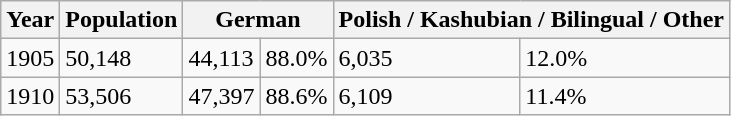<table class="wikitable">
<tr>
<th>Year</th>
<th>Population</th>
<th colspan="2">German</th>
<th colspan="2">Polish / Kashubian / Bilingual / Other</th>
</tr>
<tr>
<td>1905</td>
<td>50,148</td>
<td>44,113</td>
<td>88.0%</td>
<td>6,035</td>
<td>12.0%</td>
</tr>
<tr>
<td>1910</td>
<td>53,506</td>
<td>47,397</td>
<td>88.6%</td>
<td>6,109</td>
<td>11.4%</td>
</tr>
</table>
